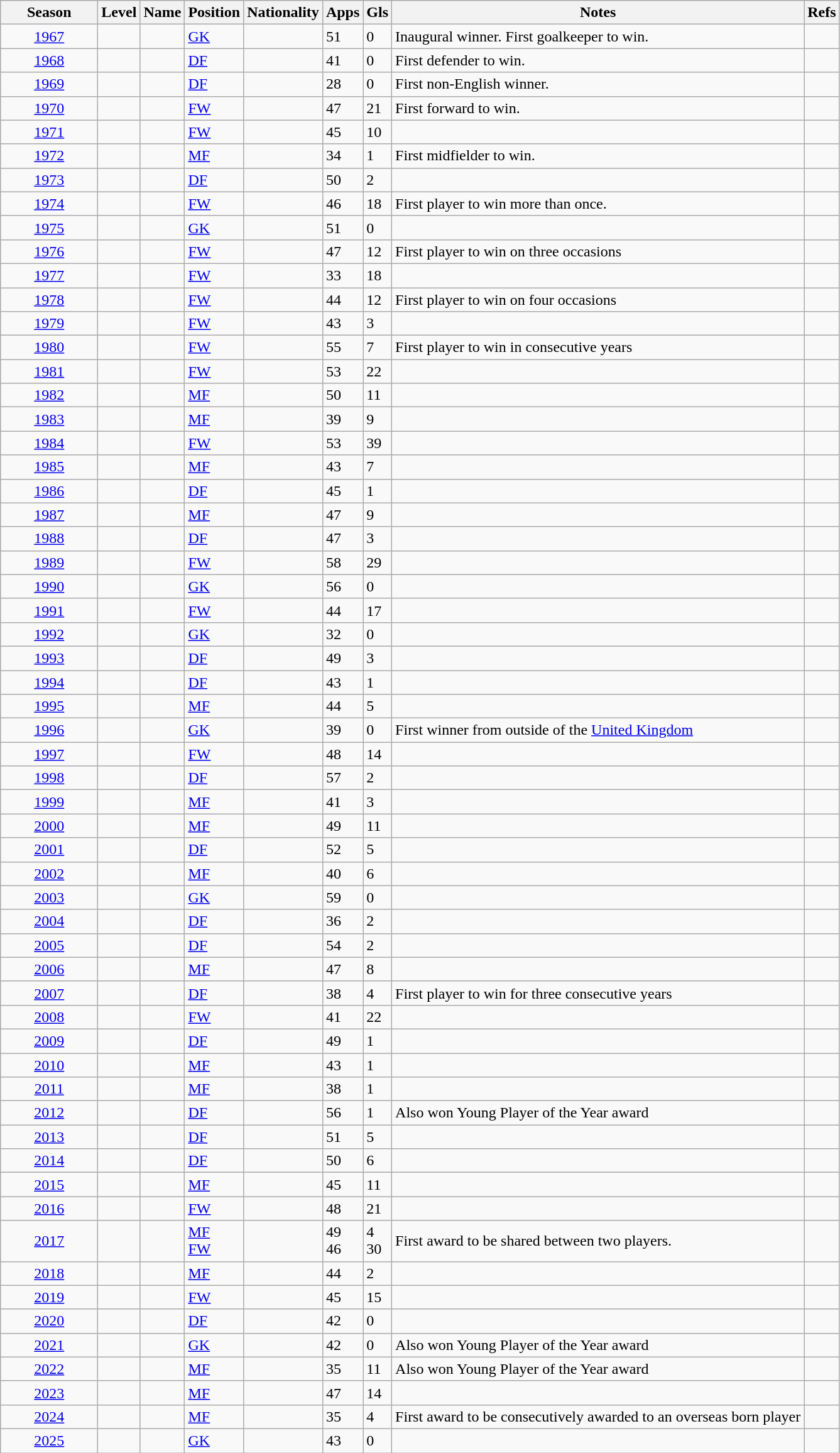<table class="wikitable sortable" style="text-align: left;">
<tr>
<th style="width:6em">Season</th>
<th>Level</th>
<th>Name</th>
<th>Position</th>
<th>Nationality</th>
<th>Apps</th>
<th>Gls</th>
<th class="unsortable">Notes</th>
<th class="unsortable">Refs</th>
</tr>
<tr>
<td align=center><a href='#'>1967</a></td>
<td align="center"></td>
<td></td>
<td><a href='#'>GK</a></td>
<td></td>
<td>51</td>
<td>0</td>
<td>Inaugural winner.  First goalkeeper to win.</td>
<td></td>
</tr>
<tr>
<td align=center><a href='#'>1968</a></td>
<td align="center"></td>
<td></td>
<td><a href='#'>DF</a></td>
<td></td>
<td>41</td>
<td>0</td>
<td>First defender to win.</td>
<td></td>
</tr>
<tr>
<td align=center><a href='#'>1969</a></td>
<td align="center"></td>
<td></td>
<td><a href='#'>DF</a></td>
<td></td>
<td>28</td>
<td>0</td>
<td>First non-English winner.</td>
<td></td>
</tr>
<tr>
<td align=center><a href='#'>1970</a></td>
<td align="center"></td>
<td></td>
<td><a href='#'>FW</a></td>
<td></td>
<td>47</td>
<td>21</td>
<td>First forward to win.</td>
<td></td>
</tr>
<tr>
<td align=center><a href='#'>1971</a></td>
<td align="center"></td>
<td></td>
<td><a href='#'>FW</a></td>
<td></td>
<td>45</td>
<td>10</td>
<td></td>
<td></td>
</tr>
<tr>
<td align=center><a href='#'>1972</a></td>
<td align="center"></td>
<td></td>
<td><a href='#'>MF</a></td>
<td></td>
<td>34</td>
<td>1</td>
<td>First midfielder to win.</td>
<td></td>
</tr>
<tr>
<td align=center><a href='#'>1973</a></td>
<td align="center"></td>
<td></td>
<td><a href='#'>DF</a></td>
<td></td>
<td>50</td>
<td>2</td>
<td></td>
<td></td>
</tr>
<tr>
<td align=center><a href='#'>1974</a></td>
<td align="center"></td>
<td></td>
<td><a href='#'>FW</a></td>
<td></td>
<td>46</td>
<td>18</td>
<td>First player to win more than once.</td>
<td></td>
</tr>
<tr>
<td align=center><a href='#'>1975</a></td>
<td align="center"></td>
<td></td>
<td><a href='#'>GK</a></td>
<td></td>
<td>51</td>
<td>0</td>
<td></td>
<td></td>
</tr>
<tr>
<td align=center><a href='#'>1976</a></td>
<td align="center"></td>
<td></td>
<td><a href='#'>FW</a></td>
<td></td>
<td>47</td>
<td>12</td>
<td>First player to win on three occasions</td>
<td></td>
</tr>
<tr>
<td align=center><a href='#'>1977</a></td>
<td align="center"></td>
<td></td>
<td><a href='#'>FW</a></td>
<td></td>
<td>33</td>
<td>18</td>
<td></td>
<td></td>
</tr>
<tr>
<td align=center><a href='#'>1978</a></td>
<td align="center"></td>
<td></td>
<td><a href='#'>FW</a></td>
<td></td>
<td>44</td>
<td>12</td>
<td>First player to win on four occasions</td>
<td></td>
</tr>
<tr>
<td align=center><a href='#'>1979</a></td>
<td align="center"></td>
<td></td>
<td><a href='#'>FW</a></td>
<td></td>
<td>43</td>
<td>3</td>
<td></td>
<td></td>
</tr>
<tr>
<td align=center><a href='#'>1980</a></td>
<td align="center"></td>
<td></td>
<td><a href='#'>FW</a></td>
<td></td>
<td>55</td>
<td>7</td>
<td>First player to win in consecutive years</td>
<td></td>
</tr>
<tr>
<td align=center><a href='#'>1981</a></td>
<td align="center"></td>
<td></td>
<td><a href='#'>FW</a></td>
<td></td>
<td>53</td>
<td>22</td>
<td></td>
<td></td>
</tr>
<tr>
<td align=center><a href='#'>1982</a></td>
<td align="center"></td>
<td></td>
<td><a href='#'>MF</a></td>
<td></td>
<td>50</td>
<td>11</td>
<td></td>
<td></td>
</tr>
<tr>
<td align=center><a href='#'>1983</a></td>
<td align="center"></td>
<td></td>
<td><a href='#'>MF</a></td>
<td></td>
<td>39</td>
<td>9</td>
<td></td>
<td></td>
</tr>
<tr>
<td align=center><a href='#'>1984</a></td>
<td align="center"></td>
<td></td>
<td><a href='#'>FW</a></td>
<td></td>
<td>53</td>
<td>39</td>
<td></td>
<td></td>
</tr>
<tr>
<td align=center><a href='#'>1985</a></td>
<td align="center"></td>
<td></td>
<td><a href='#'>MF</a></td>
<td></td>
<td>43</td>
<td>7</td>
<td></td>
<td></td>
</tr>
<tr>
<td align=center><a href='#'>1986</a></td>
<td align="center"></td>
<td></td>
<td><a href='#'>DF</a></td>
<td></td>
<td>45</td>
<td>1</td>
<td></td>
<td></td>
</tr>
<tr>
<td align=center><a href='#'>1987</a></td>
<td align="center"></td>
<td></td>
<td><a href='#'>MF</a></td>
<td></td>
<td>47</td>
<td>9</td>
<td></td>
<td></td>
</tr>
<tr>
<td align=center><a href='#'>1988</a></td>
<td align="center"></td>
<td></td>
<td><a href='#'>DF</a></td>
<td></td>
<td>47</td>
<td>3</td>
<td></td>
<td></td>
</tr>
<tr>
<td align=center><a href='#'>1989</a></td>
<td align="center"></td>
<td></td>
<td><a href='#'>FW</a></td>
<td></td>
<td>58</td>
<td>29</td>
<td></td>
<td></td>
</tr>
<tr>
<td align=center><a href='#'>1990</a></td>
<td align="center"></td>
<td></td>
<td><a href='#'>GK</a></td>
<td></td>
<td>56</td>
<td>0</td>
<td></td>
<td></td>
</tr>
<tr>
<td align=center><a href='#'>1991</a></td>
<td align=center></td>
<td></td>
<td><a href='#'>FW</a></td>
<td></td>
<td>44</td>
<td>17</td>
<td></td>
<td></td>
</tr>
<tr>
<td align=center><a href='#'>1992</a></td>
<td align=center></td>
<td></td>
<td><a href='#'>GK</a></td>
<td></td>
<td>32</td>
<td>0</td>
<td></td>
<td></td>
</tr>
<tr>
<td align=center><a href='#'>1993</a></td>
<td align=center></td>
<td></td>
<td><a href='#'>DF</a></td>
<td></td>
<td>49</td>
<td>3</td>
<td></td>
<td></td>
</tr>
<tr>
<td align=center><a href='#'>1994</a></td>
<td align=center></td>
<td></td>
<td><a href='#'>DF</a></td>
<td></td>
<td>43</td>
<td>1</td>
<td></td>
<td></td>
</tr>
<tr>
<td align=center><a href='#'>1995</a></td>
<td align=center></td>
<td></td>
<td><a href='#'>MF</a></td>
<td></td>
<td>44</td>
<td>5</td>
<td></td>
<td></td>
</tr>
<tr>
<td align=center><a href='#'>1996</a></td>
<td align=center></td>
<td></td>
<td><a href='#'>GK</a></td>
<td></td>
<td>39</td>
<td>0</td>
<td>First winner from outside of the <a href='#'>United Kingdom</a></td>
<td></td>
</tr>
<tr>
<td align=center><a href='#'>1997</a></td>
<td align=center></td>
<td></td>
<td><a href='#'>FW</a></td>
<td></td>
<td>48</td>
<td>14</td>
<td></td>
<td></td>
</tr>
<tr>
<td align=center><a href='#'>1998</a></td>
<td align=center></td>
<td></td>
<td><a href='#'>DF</a></td>
<td></td>
<td>57</td>
<td>2</td>
<td></td>
<td></td>
</tr>
<tr>
<td align=center><a href='#'>1999</a></td>
<td align=center></td>
<td></td>
<td><a href='#'>MF</a></td>
<td></td>
<td>41</td>
<td>3</td>
<td></td>
<td></td>
</tr>
<tr>
<td align=center><a href='#'>2000</a></td>
<td align=center></td>
<td></td>
<td><a href='#'>MF</a></td>
<td></td>
<td>49</td>
<td>11</td>
<td></td>
<td></td>
</tr>
<tr>
<td align=center><a href='#'>2001</a></td>
<td align=center></td>
<td></td>
<td><a href='#'>DF</a></td>
<td></td>
<td>52</td>
<td>5</td>
<td></td>
<td></td>
</tr>
<tr>
<td align=center><a href='#'>2002</a></td>
<td align=center></td>
<td></td>
<td><a href='#'>MF</a></td>
<td></td>
<td>40</td>
<td>6</td>
<td></td>
<td></td>
</tr>
<tr>
<td align=center><a href='#'>2003</a></td>
<td align=center></td>
<td></td>
<td><a href='#'>GK</a></td>
<td></td>
<td>59</td>
<td>0</td>
<td></td>
<td></td>
</tr>
<tr>
<td align=center><a href='#'>2004</a></td>
<td align=center></td>
<td></td>
<td><a href='#'>DF</a></td>
<td></td>
<td>36</td>
<td>2</td>
<td></td>
<td></td>
</tr>
<tr>
<td align=center><a href='#'>2005</a></td>
<td align=center></td>
<td></td>
<td><a href='#'>DF</a></td>
<td></td>
<td>54</td>
<td>2</td>
<td></td>
<td></td>
</tr>
<tr>
<td align=center><a href='#'>2006</a></td>
<td align=center></td>
<td></td>
<td><a href='#'>MF</a></td>
<td></td>
<td>47</td>
<td>8</td>
<td></td>
<td></td>
</tr>
<tr>
<td align=center><a href='#'>2007</a></td>
<td align=center></td>
<td></td>
<td><a href='#'>DF</a></td>
<td></td>
<td>38</td>
<td>4</td>
<td>First player to win for three consecutive years</td>
<td></td>
</tr>
<tr>
<td align=center><a href='#'>2008</a></td>
<td align=center></td>
<td></td>
<td><a href='#'>FW</a></td>
<td></td>
<td>41</td>
<td>22</td>
<td></td>
<td></td>
</tr>
<tr>
<td align=center><a href='#'>2009</a></td>
<td align=center></td>
<td></td>
<td><a href='#'>DF</a></td>
<td></td>
<td>49</td>
<td>1</td>
<td></td>
<td></td>
</tr>
<tr>
<td align=center><a href='#'>2010</a></td>
<td align=center></td>
<td></td>
<td><a href='#'>MF</a></td>
<td></td>
<td>43</td>
<td>1</td>
<td></td>
<td></td>
</tr>
<tr>
<td align=center><a href='#'>2011</a></td>
<td align=center></td>
<td></td>
<td><a href='#'>MF</a></td>
<td></td>
<td>38</td>
<td>1</td>
<td></td>
<td></td>
</tr>
<tr>
<td align=center><a href='#'>2012</a></td>
<td align=center></td>
<td></td>
<td><a href='#'>DF</a></td>
<td></td>
<td>56</td>
<td>1</td>
<td>Also won Young Player of the Year award</td>
<td></td>
</tr>
<tr>
<td align=center><a href='#'>2013</a></td>
<td align=center></td>
<td></td>
<td><a href='#'>DF</a></td>
<td></td>
<td>51</td>
<td>5</td>
<td></td>
<td></td>
</tr>
<tr>
<td align=center><a href='#'>2014</a></td>
<td align=center></td>
<td></td>
<td><a href='#'>DF</a></td>
<td></td>
<td>50</td>
<td>6</td>
<td></td>
<td></td>
</tr>
<tr>
<td align=center><a href='#'>2015</a></td>
<td align=center></td>
<td></td>
<td><a href='#'>MF</a></td>
<td></td>
<td>45</td>
<td>11</td>
<td></td>
<td></td>
</tr>
<tr>
<td align=center><a href='#'>2016</a></td>
<td align=center></td>
<td></td>
<td><a href='#'>FW</a></td>
<td></td>
<td>48</td>
<td>21</td>
<td></td>
<td></td>
</tr>
<tr>
<td align=center><a href='#'>2017</a></td>
<td align=center></td>
<td><br></td>
<td><a href='#'>MF</a><br><a href='#'>FW</a></td>
<td><br></td>
<td>49<br>46</td>
<td>4<br>30</td>
<td>First award to be shared between two players.</td>
<td></td>
</tr>
<tr>
<td align=center><a href='#'>2018</a></td>
<td align=center></td>
<td></td>
<td><a href='#'>MF</a></td>
<td></td>
<td>44</td>
<td>2</td>
<td></td>
<td></td>
</tr>
<tr>
<td align=center><a href='#'>2019</a></td>
<td align=center></td>
<td></td>
<td><a href='#'>FW</a></td>
<td></td>
<td>45</td>
<td>15</td>
<td></td>
<td></td>
</tr>
<tr>
<td align=center><a href='#'>2020</a></td>
<td align=center></td>
<td></td>
<td><a href='#'>DF</a></td>
<td></td>
<td>42</td>
<td>0</td>
<td></td>
<td></td>
</tr>
<tr>
<td align=center><a href='#'>2021</a></td>
<td align=center></td>
<td></td>
<td><a href='#'>GK</a></td>
<td></td>
<td>42</td>
<td>0</td>
<td>Also won Young Player of the Year award</td>
<td></td>
</tr>
<tr>
<td align=center><a href='#'>2022</a></td>
<td align=center></td>
<td></td>
<td><a href='#'>MF</a></td>
<td></td>
<td>35</td>
<td>11</td>
<td>Also won Young Player of the Year award</td>
<td></td>
</tr>
<tr>
<td align=center><a href='#'>2023</a></td>
<td align=center></td>
<td></td>
<td><a href='#'>MF</a></td>
<td></td>
<td>47</td>
<td>14</td>
<td></td>
<td></td>
</tr>
<tr>
<td align=center><a href='#'>2024</a></td>
<td align=center></td>
<td></td>
<td><a href='#'>MF</a></td>
<td></td>
<td>35</td>
<td>4</td>
<td>First award to be consecutively awarded to an overseas born player</td>
<td></td>
</tr>
<tr>
<td align=center><a href='#'>2025</a></td>
<td align=center></td>
<td></td>
<td><a href='#'>GK</a></td>
<td></td>
<td>43</td>
<td>0</td>
<td></td>
<td></td>
</tr>
</table>
